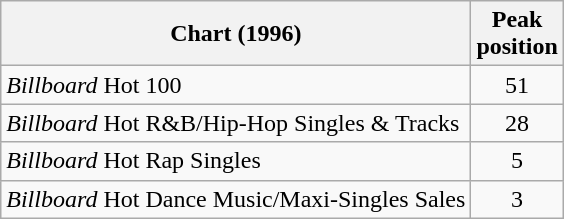<table class="wikitable">
<tr>
<th>Chart (1996)</th>
<th>Peak<br>position</th>
</tr>
<tr>
<td><em>Billboard</em> Hot 100</td>
<td align="center">51</td>
</tr>
<tr>
<td><em>Billboard</em> Hot R&B/Hip-Hop Singles & Tracks</td>
<td align="center">28</td>
</tr>
<tr>
<td><em>Billboard</em> Hot Rap Singles</td>
<td align="center">5</td>
</tr>
<tr>
<td><em>Billboard</em> Hot Dance Music/Maxi-Singles Sales</td>
<td align="center">3</td>
</tr>
</table>
